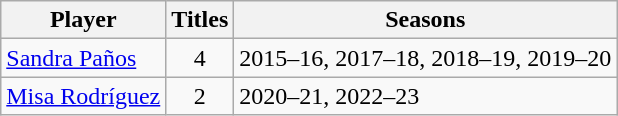<table class="wikitable">
<tr>
<th>Player</th>
<th>Titles</th>
<th>Seasons</th>
</tr>
<tr>
<td> <a href='#'>Sandra Paños</a></td>
<td align=center>4</td>
<td>2015–16, 2017–18, 2018–19, 2019–20</td>
</tr>
<tr>
<td> <a href='#'>Misa Rodríguez</a></td>
<td align=center>2</td>
<td>2020–21, 2022–23</td>
</tr>
</table>
